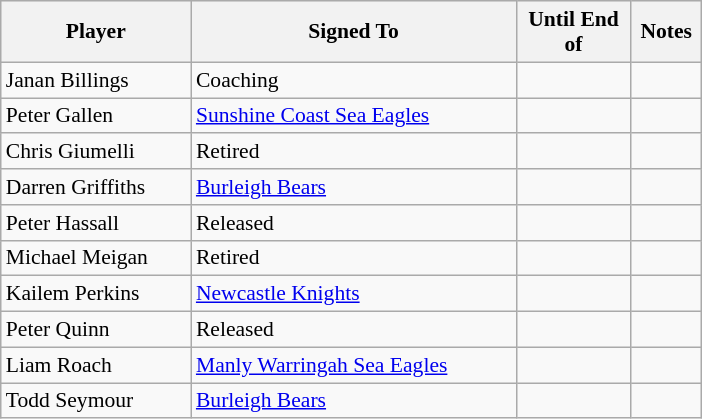<table class="wikitable" style="font-size:90%">
<tr style="background:#efefef;">
<th style="width:120px;">Player</th>
<th style="width:210px;">Signed To</th>
<th style="width:70px;">Until End of</th>
<th style="width:40px;">Notes</th>
</tr>
<tr>
<td>Janan Billings</td>
<td>Coaching</td>
<td></td>
<td></td>
</tr>
<tr>
<td>Peter Gallen</td>
<td> <a href='#'>Sunshine Coast Sea Eagles</a></td>
<td></td>
<td><div></div></td>
</tr>
<tr>
<td>Chris Giumelli</td>
<td>Retired</td>
<td></td>
<td></td>
</tr>
<tr>
<td>Darren Griffiths</td>
<td> <a href='#'>Burleigh Bears</a></td>
<td></td>
<td><div></div></td>
</tr>
<tr>
<td>Peter Hassall</td>
<td>Released</td>
<td></td>
<td></td>
</tr>
<tr>
<td>Michael Meigan</td>
<td>Retired</td>
<td></td>
<td></td>
</tr>
<tr>
<td>Kailem Perkins</td>
<td> <a href='#'>Newcastle Knights</a></td>
<td></td>
<td><div></div></td>
</tr>
<tr>
<td>Peter Quinn</td>
<td>Released</td>
<td></td>
<td></td>
</tr>
<tr>
<td>Liam Roach</td>
<td> <a href='#'>Manly Warringah Sea Eagles</a></td>
<td></td>
<td><div></div></td>
</tr>
<tr>
<td>Todd Seymour</td>
<td> <a href='#'>Burleigh Bears</a></td>
<td></td>
<td><div></div></td>
</tr>
</table>
